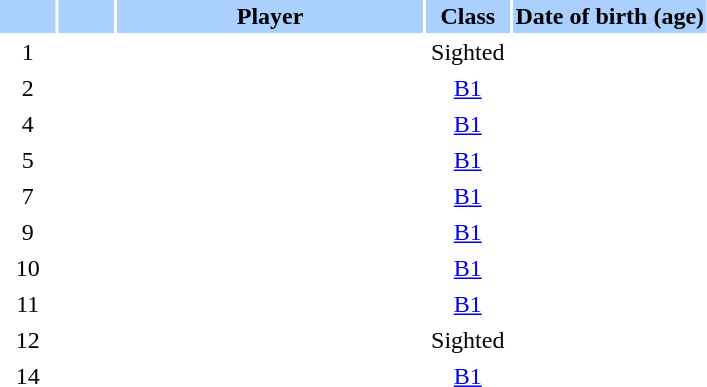<table class="sortable" border="0" cellspacing="2" cellpadding="2">
<tr style="background-color:#AAD0FF">
<th width=8%></th>
<th width=8%></th>
<th width=44%>Player</th>
<th width=12%>Class</th>
<th width=28%>Date of birth (age)</th>
</tr>
<tr>
<td style="text-align: center;">1</td>
<td style="text-align: center;"></td>
<td></td>
<td style="text-align: center;">Sighted</td>
<td></td>
</tr>
<tr>
<td style="text-align: center;">2</td>
<td style="text-align: center;"></td>
<td></td>
<td style="text-align: center;"><a href='#'>B1</a></td>
<td></td>
</tr>
<tr>
<td style="text-align: center;">4</td>
<td style="text-align: center;"></td>
<td></td>
<td style="text-align: center;"><a href='#'>B1</a></td>
<td></td>
</tr>
<tr>
<td style="text-align: center;">5</td>
<td style="text-align: center;"></td>
<td></td>
<td style="text-align: center;"><a href='#'>B1</a></td>
<td></td>
</tr>
<tr>
<td style="text-align: center;">7</td>
<td style="text-align: center;"></td>
<td></td>
<td style="text-align: center;"><a href='#'>B1</a></td>
<td></td>
</tr>
<tr>
<td style="text-align: center;">9</td>
<td style="text-align: center;"></td>
<td></td>
<td style="text-align: center;"><a href='#'>B1</a></td>
<td></td>
</tr>
<tr>
<td style="text-align: center;">10</td>
<td style="text-align: center;"></td>
<td></td>
<td style="text-align: center;"><a href='#'>B1</a></td>
<td></td>
</tr>
<tr>
<td style="text-align: center;">11</td>
<td style="text-align: center;"></td>
<td></td>
<td style="text-align: center;"><a href='#'>B1</a></td>
<td></td>
</tr>
<tr>
<td style="text-align: center;">12</td>
<td style="text-align: center;"></td>
<td></td>
<td style="text-align: center;">Sighted</td>
<td></td>
</tr>
<tr>
<td style="text-align: center;">14</td>
<td style="text-align: center;"></td>
<td></td>
<td style="text-align: center;"><a href='#'>B1</a></td>
<td></td>
</tr>
</table>
